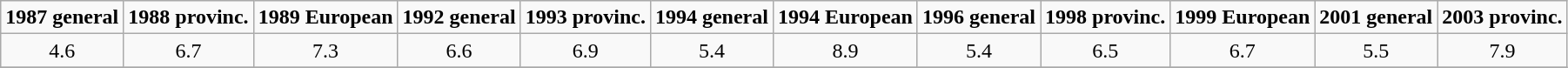<table class="wikitable" style="text-align:center">
<tr>
<td><strong>1987 general</strong></td>
<td><strong>1988 provinc.</strong></td>
<td><strong>1989 European</strong></td>
<td><strong>1992 general</strong></td>
<td><strong>1993 provinc.</strong></td>
<td><strong>1994 general</strong></td>
<td><strong>1994 European</strong></td>
<td><strong>1996 general</strong></td>
<td><strong>1998 provinc.</strong></td>
<td><strong>1999 European</strong></td>
<td><strong>2001 general</strong></td>
<td><strong>2003 provinc.</strong></td>
</tr>
<tr>
<td>4.6</td>
<td>6.7</td>
<td>7.3</td>
<td>6.6</td>
<td>6.9</td>
<td>5.4</td>
<td>8.9</td>
<td>5.4</td>
<td>6.5</td>
<td>6.7</td>
<td>5.5</td>
<td>7.9</td>
</tr>
<tr>
</tr>
</table>
